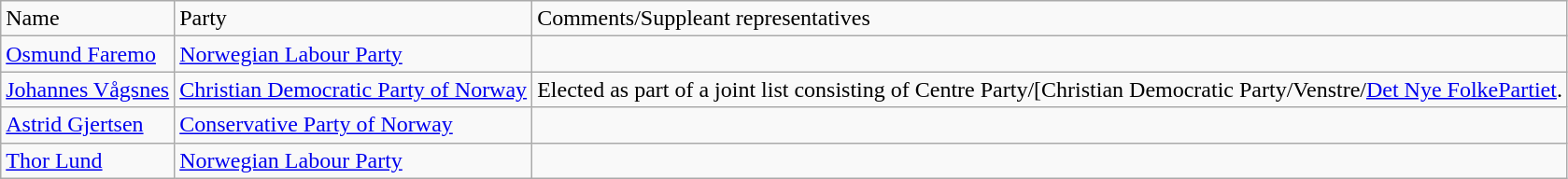<table class="wikitable">
<tr>
<td>Name</td>
<td>Party</td>
<td>Comments/Suppleant representatives</td>
</tr>
<tr>
<td><a href='#'>Osmund Faremo</a></td>
<td><a href='#'>Norwegian Labour Party</a></td>
<td></td>
</tr>
<tr>
<td><a href='#'>Johannes Vågsnes</a></td>
<td><a href='#'>Christian Democratic Party of Norway</a></td>
<td>Elected as part of a joint list consisting of Centre Party/[Christian Democratic Party/Venstre/<a href='#'>Det Nye FolkePartiet</a>.</td>
</tr>
<tr>
<td><a href='#'>Astrid Gjertsen</a></td>
<td><a href='#'>Conservative Party of Norway</a></td>
<td></td>
</tr>
<tr>
<td><a href='#'>Thor Lund</a></td>
<td><a href='#'>Norwegian Labour Party</a></td>
<td></td>
</tr>
</table>
